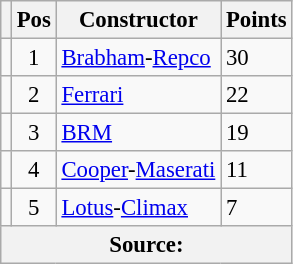<table class="wikitable" style="font-size: 95%;">
<tr>
<th></th>
<th>Pos</th>
<th>Constructor</th>
<th>Points</th>
</tr>
<tr>
<td align="left"></td>
<td align="center">1</td>
<td> <a href='#'>Brabham</a>-<a href='#'>Repco</a></td>
<td align="left">30</td>
</tr>
<tr>
<td align="left"></td>
<td align="center">2</td>
<td> <a href='#'>Ferrari</a></td>
<td align="left">22</td>
</tr>
<tr>
<td align="left"></td>
<td align="center">3</td>
<td> <a href='#'>BRM</a></td>
<td align="left">19</td>
</tr>
<tr>
<td align="left"></td>
<td align="center">4</td>
<td> <a href='#'>Cooper</a>-<a href='#'>Maserati</a></td>
<td align="left">11</td>
</tr>
<tr>
<td align="left"></td>
<td align="center">5</td>
<td> <a href='#'>Lotus</a>-<a href='#'>Climax</a></td>
<td align="left">7</td>
</tr>
<tr>
<th colspan=4>Source: </th>
</tr>
</table>
